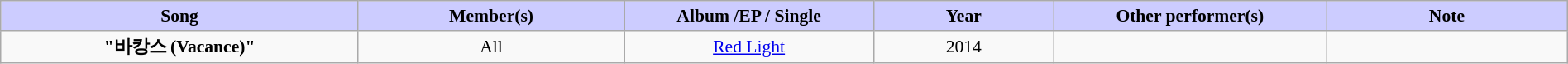<table class="wikitable" style="margin:0.5em auto; clear:both; font-size:.9em; text-align:center; width:100%">
<tr>
<th width="500" style="background: #CCCCFF;">Song</th>
<th width="350" style="background: #CCCCFF;">Member(s)</th>
<th width="350" style="background: #CCCCFF;">Album /EP / Single</th>
<th width="250" style="background: #CCCCFF;">Year</th>
<th width="350" style="background: #CCCCFF;">Other performer(s)</th>
<th width="350" style="background: #CCCCFF;">Note</th>
</tr>
<tr>
<td><strong>"바캉스 (Vacance)"</strong></td>
<td>All</td>
<td><a href='#'>Red Light</a></td>
<td>2014</td>
<td></td>
<td></td>
</tr>
</table>
